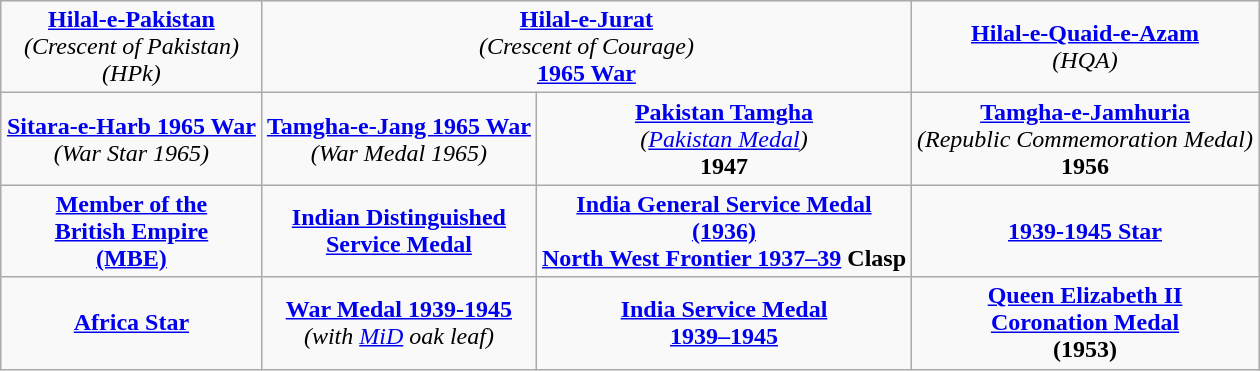<table class="wikitable" style="margin:1em auto; text-align:center;">
<tr>
<td><strong><a href='#'>Hilal-e-Pakistan</a></strong><br><em>(Crescent of Pakistan)</em><br><em>(HPk)</em></td>
<td colspan="2"><strong><a href='#'>Hilal-e-Jurat</a></strong><br><em>(Crescent of Courage)</em><br><strong><a href='#'>1965 War</a></strong></td>
<td><strong><a href='#'>Hilal-e-Quaid-e-Azam</a></strong><br><em>(HQA)</em></td>
</tr>
<tr>
<td><strong><a href='#'>Sitara-e-Harb 1965 War</a></strong><br><em>(War Star 1965)</em></td>
<td><strong><a href='#'>Tamgha-e-Jang 1965 War</a></strong><br><em>(War Medal 1965)</em></td>
<td><strong><a href='#'>Pakistan Tamgha</a></strong><br><em>(<a href='#'>Pakistan Medal</a>)</em><br><strong>1947</strong></td>
<td><strong><a href='#'>Tamgha-e-Jamhuria</a></strong><br><em>(Republic Commemoration Medal)</em><br><strong>1956</strong></td>
</tr>
<tr>
<td><strong><a href='#'>Member of the</a></strong><br><strong><a href='#'>British Empire</a></strong><br><strong><a href='#'>(MBE)</a></strong></td>
<td><strong><a href='#'>Indian Distinguished</a></strong><br><strong><a href='#'>Service Medal</a></strong></td>
<td><strong><a href='#'>India General Service Medal</a></strong><br><strong><a href='#'>(1936)</a></strong><br><strong><a href='#'>North West Frontier 1937–39</a> Clasp</strong></td>
<td><strong><a href='#'>1939-1945 Star</a></strong></td>
</tr>
<tr>
<td><strong><a href='#'>Africa Star</a></strong></td>
<td><strong><a href='#'>War Medal 1939-1945</a></strong><br><em>(with <a href='#'>MiD</a> oak leaf)</em></td>
<td><strong><a href='#'>India Service Medal</a></strong><br><a href='#'><strong>1939–1945</strong></a></td>
<td><strong><a href='#'>Queen Elizabeth II</a></strong><br><strong><a href='#'>Coronation Medal</a></strong><br><strong>(1953)</strong></td>
</tr>
</table>
